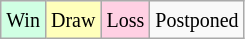<table class="wikitable">
<tr>
<td style="background-color: #d0ffe3;"><small>Win</small></td>
<td style="background-color: #FFFFBB;"><small>Draw</small></td>
<td style="background-color: #ffd0e3;"><small>Loss</small></td>
<td style="background-color: ##BBBBBB;"><small>Postponed</small></td>
</tr>
</table>
